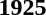<table>
<tr>
<td><strong>1925</strong><br></td>
</tr>
</table>
